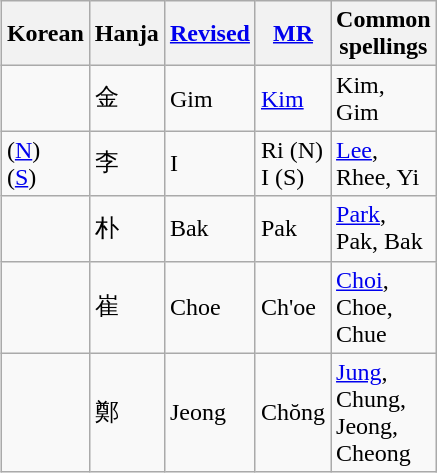<table width="275" class="wikitable" style="float:right;clear:right;margin:0 0 1em 1em;">
<tr>
<th bgcolor="#F0F0F0">Korean</th>
<th bgcolor="#F0F0F0">Hanja</th>
<th bgcolor="#F0F0F0"><a href='#'>Revised</a></th>
<th bgcolor="#F0F0F0"><a href='#'>MR</a></th>
<th bgcolor="#F0F0F0">Common spellings</th>
</tr>
<tr>
<td></td>
<td>金</td>
<td>Gim</td>
<td><a href='#'>Kim</a></td>
<td>Kim, Gim</td>
</tr>
<tr>
<td> (<a href='#'>N</a>)<br> (<a href='#'>S</a>)</td>
<td>李</td>
<td>I</td>
<td>Ri (N)<br>I (S)</td>
<td><a href='#'>Lee</a>, Rhee, Yi</td>
</tr>
<tr>
<td></td>
<td>朴</td>
<td>Bak</td>
<td>Pak</td>
<td><a href='#'>Park</a>, Pak, Bak</td>
</tr>
<tr>
<td></td>
<td>崔</td>
<td>Choe</td>
<td>Ch'oe</td>
<td><a href='#'>Choi</a>, Choe, Chue</td>
</tr>
<tr>
<td></td>
<td>鄭</td>
<td>Jeong</td>
<td>Chŏng</td>
<td><a href='#'>Jung</a>, Chung, Jeong, Cheong</td>
</tr>
</table>
